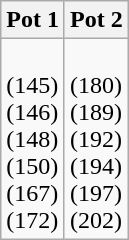<table class="wikitable">
<tr>
<th width=50%>Pot 1</th>
<th width=50%>Pot 2</th>
</tr>
<tr>
<td><br><strong></strong> (145)<br>
<strong></strong> (146)<br>
<strong></strong> (148)<br>
<strong></strong> (150)<br>
<strong></strong> (167)<br>
 (172)</td>
<td><br> (180)<br>
<strong></strong> (189)<br>
 (192)<br>
 (194)<br>
 (197)<br>
 (202)</td>
</tr>
</table>
